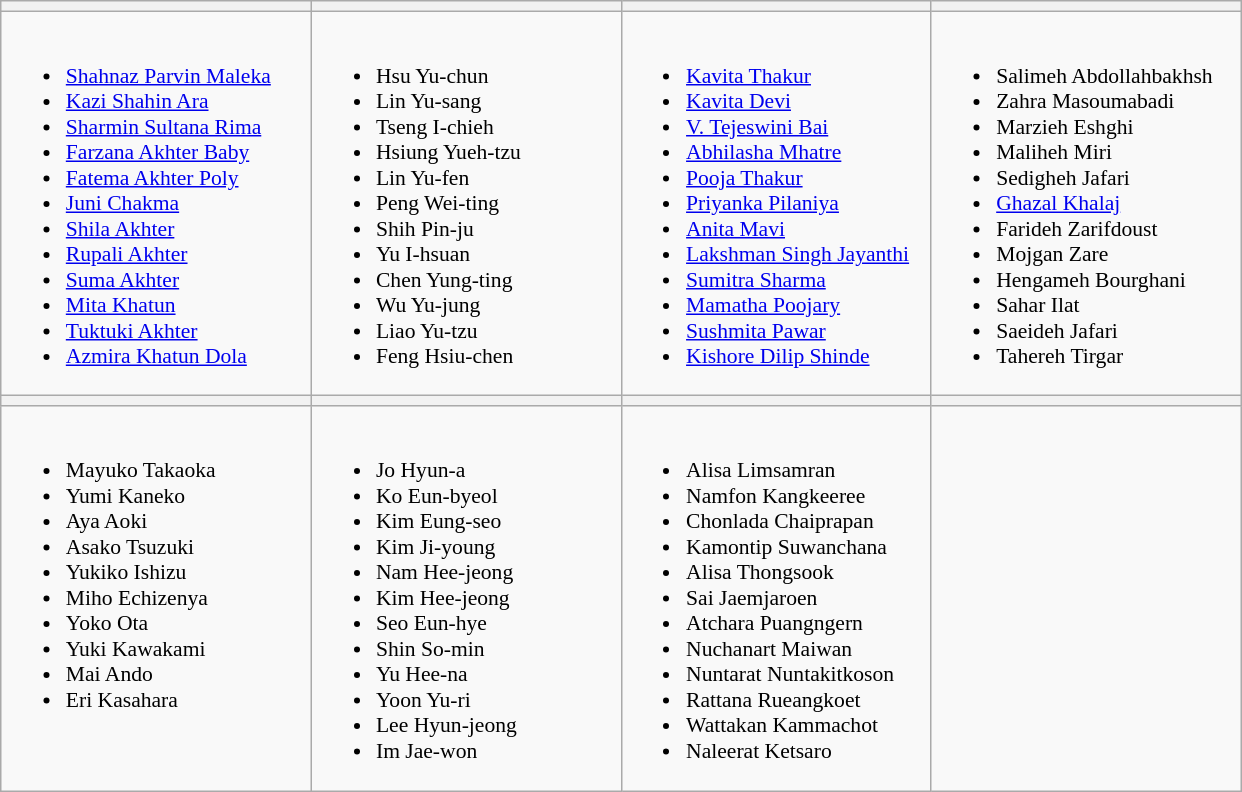<table class="wikitable" style="font-size:90%">
<tr>
<th width=200></th>
<th width=200></th>
<th width=200></th>
<th width=200></th>
</tr>
<tr>
<td valign=top><br><ul><li><a href='#'>Shahnaz Parvin Maleka</a></li><li><a href='#'>Kazi Shahin Ara</a></li><li><a href='#'>Sharmin Sultana Rima</a></li><li><a href='#'>Farzana Akhter Baby</a></li><li><a href='#'>Fatema Akhter Poly</a></li><li><a href='#'>Juni Chakma</a></li><li><a href='#'>Shila Akhter</a></li><li><a href='#'>Rupali Akhter</a></li><li><a href='#'>Suma Akhter</a></li><li><a href='#'>Mita Khatun</a></li><li><a href='#'>Tuktuki Akhter</a></li><li><a href='#'>Azmira Khatun Dola</a></li></ul></td>
<td valign=top><br><ul><li>Hsu Yu-chun</li><li>Lin Yu-sang</li><li>Tseng I-chieh</li><li>Hsiung Yueh-tzu</li><li>Lin Yu-fen</li><li>Peng Wei-ting</li><li>Shih Pin-ju</li><li>Yu I-hsuan</li><li>Chen Yung-ting</li><li>Wu Yu-jung</li><li>Liao Yu-tzu</li><li>Feng Hsiu-chen</li></ul></td>
<td valign=top><br><ul><li><a href='#'>Kavita Thakur</a></li><li><a href='#'>Kavita Devi</a></li><li><a href='#'>V. Tejeswini Bai</a></li><li><a href='#'>Abhilasha Mhatre</a></li><li><a href='#'>Pooja Thakur</a></li><li><a href='#'>Priyanka Pilaniya</a></li><li><a href='#'>Anita Mavi</a></li><li><a href='#'>Lakshman Singh Jayanthi</a></li><li><a href='#'>Sumitra Sharma</a></li><li><a href='#'>Mamatha Poojary</a></li><li><a href='#'>Sushmita Pawar</a></li><li><a href='#'>Kishore Dilip Shinde</a></li></ul></td>
<td valign=top><br><ul><li>Salimeh Abdollahbakhsh</li><li>Zahra Masoumabadi</li><li>Marzieh Eshghi</li><li>Maliheh Miri</li><li>Sedigheh Jafari</li><li><a href='#'>Ghazal Khalaj</a></li><li>Farideh Zarifdoust</li><li>Mojgan Zare</li><li>Hengameh Bourghani</li><li>Sahar Ilat</li><li>Saeideh Jafari</li><li>Tahereh Tirgar</li></ul></td>
</tr>
<tr>
<th></th>
<th></th>
<th></th>
<th></th>
</tr>
<tr>
<td valign=top><br><ul><li>Mayuko Takaoka</li><li>Yumi Kaneko</li><li>Aya Aoki</li><li>Asako Tsuzuki</li><li>Yukiko Ishizu</li><li>Miho Echizenya</li><li>Yoko Ota</li><li>Yuki Kawakami</li><li>Mai Ando</li><li>Eri Kasahara</li></ul></td>
<td valign=top><br><ul><li>Jo Hyun-a</li><li>Ko Eun-byeol</li><li>Kim Eung-seo</li><li>Kim Ji-young</li><li>Nam Hee-jeong</li><li>Kim Hee-jeong</li><li>Seo Eun-hye</li><li>Shin So-min</li><li>Yu Hee-na</li><li>Yoon Yu-ri</li><li>Lee Hyun-jeong</li><li>Im Jae-won</li></ul></td>
<td valign=top><br><ul><li>Alisa Limsamran</li><li>Namfon Kangkeeree</li><li>Chonlada Chaiprapan</li><li>Kamontip Suwanchana</li><li>Alisa Thongsook</li><li>Sai Jaemjaroen</li><li>Atchara Puangngern</li><li>Nuchanart Maiwan</li><li>Nuntarat Nuntakitkoson</li><li>Rattana Rueangkoet</li><li>Wattakan Kammachot</li><li>Naleerat Ketsaro</li></ul></td>
<td valign=top></td>
</tr>
</table>
